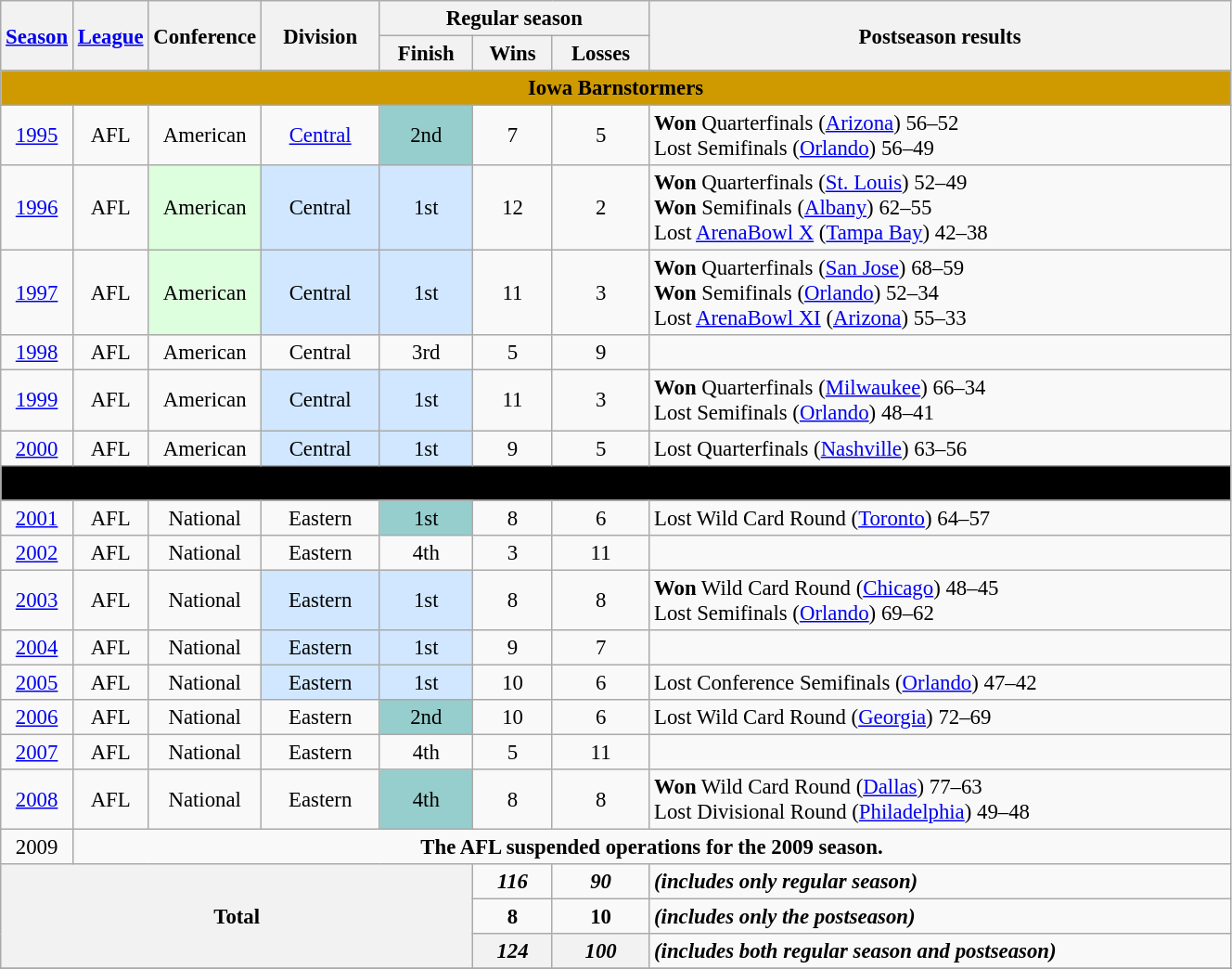<table class="wikitable" style="font-size: 95%; width:70%;">
<tr>
<th rowspan="2" style="width:5%;"><a href='#'>Season</a></th>
<th rowspan="2" style="width:5%;"><a href='#'>League</a></th>
<th rowspan="2" style="width:5%;">Conference</th>
<th rowspan="2">Division</th>
<th colspan="3">Regular season</th>
<th rowspan="2">Postseason results</th>
</tr>
<tr>
<th>Finish</th>
<th>Wins</th>
<th>Losses</th>
</tr>
<tr>
<td align="center" Colspan="9" style="background: #CE9A00"><strong><span>Iowa Barnstormers</span></strong></td>
</tr>
<tr>
<td align="center"><a href='#'>1995</a></td>
<td align="center">AFL</td>
<td align="center">American</td>
<td align="center"><a href='#'>Central</a></td>
<td align="center" bgcolor="#96CDCD">2nd</td>
<td align="center">7</td>
<td align="center">5</td>
<td><strong>Won</strong> Quarterfinals (<a href='#'>Arizona</a>) 56–52 <br> Lost Semifinals (<a href='#'>Orlando</a>) 56–49</td>
</tr>
<tr>
<td align="center"><a href='#'>1996</a></td>
<td align="center">AFL</td>
<td align="center" bgcolor="#DDFFDD">American</td>
<td align="center" bgcolor="#D0E7FF">Central</td>
<td align="center" bgcolor="#D0E7FF">1st</td>
<td align="center">12</td>
<td align="center">2</td>
<td><strong>Won</strong> Quarterfinals (<a href='#'>St. Louis</a>) 52–49 <br> <strong>Won</strong> Semifinals (<a href='#'>Albany</a>) 62–55 <br> Lost <a href='#'>ArenaBowl X</a> (<a href='#'>Tampa Bay</a>) 42–38</td>
</tr>
<tr>
<td align="center"><a href='#'>1997</a></td>
<td align="center">AFL</td>
<td align="center" bgcolor="#DDFFDD">American</td>
<td align="center" bgcolor="#D0E7FF">Central</td>
<td align="center" bgcolor="#D0E7FF">1st</td>
<td align="center">11</td>
<td align="center">3</td>
<td><strong>Won</strong> Quarterfinals (<a href='#'>San Jose</a>) 68–59 <br> <strong>Won</strong> Semifinals (<a href='#'>Orlando</a>) 52–34 <br> Lost <a href='#'>ArenaBowl XI</a> (<a href='#'>Arizona</a>) 55–33</td>
</tr>
<tr>
<td align="center"><a href='#'>1998</a></td>
<td align="center">AFL</td>
<td align="center">American</td>
<td align="center">Central</td>
<td align="center">3rd</td>
<td align="center">5</td>
<td align="center">9</td>
<td></td>
</tr>
<tr>
<td align="center"><a href='#'>1999</a></td>
<td align="center">AFL</td>
<td align="center">American</td>
<td align="center" bgcolor="#D0E7FF">Central</td>
<td align="center" bgcolor="#D0E7FF">1st</td>
<td align="center">11</td>
<td align="center">3</td>
<td><strong>Won</strong> Quarterfinals (<a href='#'>Milwaukee</a>) 66–34 <br> Lost Semifinals (<a href='#'>Orlando</a>) 48–41</td>
</tr>
<tr>
<td align="center"><a href='#'>2000</a></td>
<td align="center">AFL</td>
<td align="center">American</td>
<td align="center" bgcolor="#D0E7FF">Central</td>
<td align="center" bgcolor="#D0E7FF">1st</td>
<td align="center">9</td>
<td align="center">5</td>
<td>Lost Quarterfinals (<a href='#'>Nashville</a>) 63–56</td>
</tr>
<tr>
<td align="center" Colspan="9" style="background: black"><strong><span>New York Dragons</span></strong></td>
</tr>
<tr>
<td align="center"><a href='#'>2001</a></td>
<td align="center">AFL</td>
<td align="center">National</td>
<td align="center" bgcolor=>Eastern</td>
<td align="center" bgcolor="#96CDCD">1st</td>
<td align="center">8</td>
<td align="center">6</td>
<td>Lost Wild Card Round (<a href='#'>Toronto</a>) 64–57</td>
</tr>
<tr>
<td align="center"><a href='#'>2002</a></td>
<td align="center">AFL</td>
<td align="center">National</td>
<td align="center">Eastern</td>
<td align="center">4th</td>
<td align="center">3</td>
<td align="center">11</td>
<td></td>
</tr>
<tr>
<td align="center"><a href='#'>2003</a></td>
<td align="center">AFL</td>
<td align="center">National</td>
<td align="center" bgcolor="#D0E7FF">Eastern</td>
<td align="center" bgcolor="#D0E7FF">1st</td>
<td align="center">8</td>
<td align="center">8</td>
<td><strong>Won</strong> Wild Card Round (<a href='#'>Chicago</a>) 48–45 <br> Lost Semifinals (<a href='#'>Orlando</a>) 69–62</td>
</tr>
<tr>
<td align="center"><a href='#'>2004</a></td>
<td align="center">AFL</td>
<td align="center">National</td>
<td align="center" bgcolor="#D0E7FF">Eastern</td>
<td align="center" bgcolor="#D0E7FF">1st </td>
<td align="center">9</td>
<td align="center">7</td>
<td></td>
</tr>
<tr>
<td align="center"><a href='#'>2005</a></td>
<td align="center">AFL</td>
<td align="center">National</td>
<td align="center" bgcolor="#D0E7FF">Eastern</td>
<td align="center" bgcolor="#D0E7FF">1st</td>
<td align="center">10</td>
<td align="center">6</td>
<td>Lost Conference Semifinals (<a href='#'>Orlando</a>) 47–42</td>
</tr>
<tr>
<td align="center"><a href='#'>2006</a></td>
<td align="center">AFL</td>
<td align="center">National</td>
<td align="center">Eastern</td>
<td align="center" bgcolor="#96CDCD">2nd</td>
<td align="center">10</td>
<td align="center">6</td>
<td>Lost Wild Card Round (<a href='#'>Georgia</a>) 72–69</td>
</tr>
<tr>
<td align="center"><a href='#'>2007</a></td>
<td align="center">AFL</td>
<td align="center">National</td>
<td align="center">Eastern</td>
<td align="center">4th</td>
<td align="center">5</td>
<td align="center">11</td>
<td></td>
</tr>
<tr>
<td align="center"><a href='#'>2008</a></td>
<td align="center">AFL</td>
<td align="center">National</td>
<td align="center">Eastern</td>
<td align="center" bgcolor="#96CDCD">4th</td>
<td align="center">8</td>
<td align="center">8</td>
<td><strong>Won</strong> Wild Card Round (<a href='#'>Dallas</a>) 77–63 <br> Lost Divisional Round (<a href='#'>Philadelphia</a>) 49–48</td>
</tr>
<tr>
<td align="center">2009</td>
<td align="center" Colspan="8"><strong>The AFL suspended operations for the 2009 season.</strong></td>
</tr>
<tr>
<th align="center" rowSpan="3" colSpan="5">Total</th>
<td align="center"><strong><em>116</em></strong></td>
<td align="center"><strong><em>90</em></strong></td>
<td colSpan="2"><strong><em>(includes only regular season)</em></strong></td>
</tr>
<tr>
<td align="center"><strong>8</strong></td>
<td align="center"><strong>10</strong></td>
<td colSpan="2"><strong><em>(includes only the postseason)</em></strong></td>
</tr>
<tr>
<th align="center"><em>124</em></th>
<th align="center"><em>100</em></th>
<td colSpan="2"><strong><em>(includes both regular season and postseason)</em></strong></td>
</tr>
<tr>
</tr>
</table>
